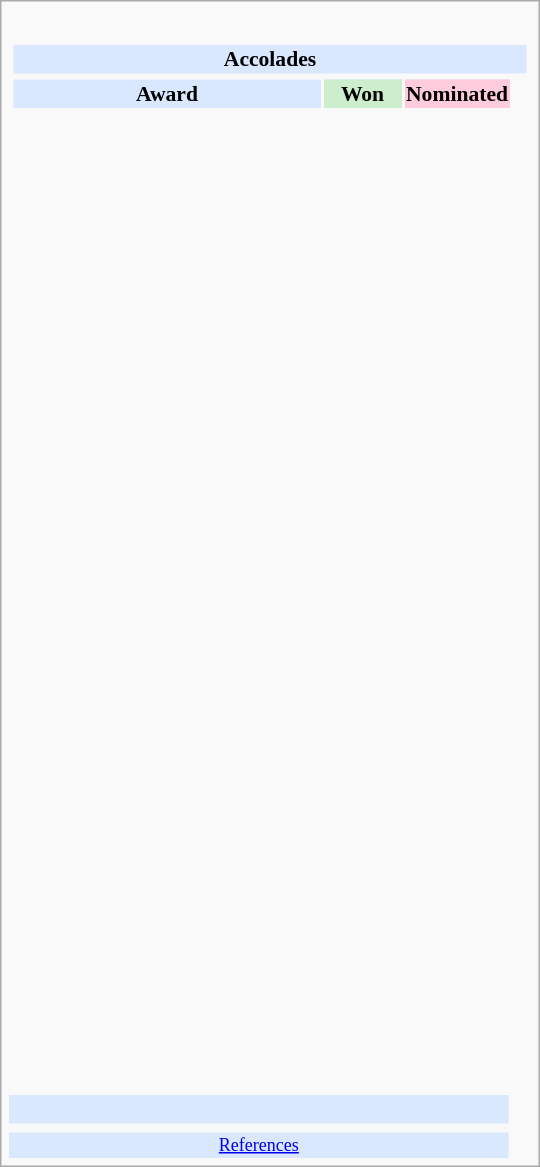<table class="infobox" style="width: 25em; text-align: left; font-size: 90%; vertical-align: middle;">
<tr>
<td colspan="5" style="text-align:center;"></td>
</tr>
<tr>
<td colspan=4><br><table class="collapsible collapsed" width=100%>
<tr>
<th colspan="4" style="background-color: #D9E8FF; text-align: center;">Accolades</th>
</tr>
<tr>
</tr>
<tr bgcolor=#D9E8FF>
<td style="text-align:center;"><strong>Award</strong></td>
<td style="text-align:center; background: #cceecc; text-size:0.9em" width=50><strong>Won</strong></td>
<td style="text-align:center; background: #ffccdd; text-size:0.9em" width=50><strong>Nominated</strong></td>
</tr>
<tr>
<td align="center"><br></td>
<td></td>
<td></td>
</tr>
<tr>
<td align="center"><br></td>
<td></td>
<td></td>
</tr>
<tr>
<td align="center"><br></td>
<td></td>
<td></td>
</tr>
<tr>
<td align="center"><br></td>
<td></td>
<td></td>
</tr>
<tr>
<td align="center"><br></td>
<td></td>
<td></td>
</tr>
<tr>
<td align="center"><br></td>
<td></td>
<td></td>
</tr>
<tr>
<td align="center"><br></td>
<td></td>
<td></td>
</tr>
<tr>
<td align="center"><br></td>
<td></td>
<td></td>
</tr>
<tr>
<td align="center"><br></td>
<td></td>
<td></td>
</tr>
<tr>
<td align="center"><br></td>
<td></td>
<td></td>
</tr>
<tr>
<td align="center"><br></td>
<td></td>
<td></td>
</tr>
<tr>
<td align="center"><br></td>
<td></td>
<td></td>
</tr>
<tr>
<td align="center"><br></td>
<td></td>
<td></td>
</tr>
<tr>
<td align="center"><br></td>
<td></td>
<td></td>
</tr>
<tr>
<td align="center"><br></td>
<td></td>
<td></td>
</tr>
<tr>
<td align="center"><br></td>
<td></td>
<td></td>
</tr>
<tr>
<td align="center"><br></td>
<td></td>
<td></td>
</tr>
<tr>
<td align="center"><br></td>
<td></td>
<td></td>
<td></td>
</tr>
<tr>
<td align="center"><br></td>
<td></td>
<td></td>
<td></td>
</tr>
<tr>
<td align="center"><br></td>
<td></td>
<td></td>
</tr>
<tr>
<td align="center"><br></td>
<td></td>
<td></td>
</tr>
<tr>
<td align="center"><br></td>
<td></td>
<td></td>
</tr>
<tr>
<td align="center"><br></td>
<td></td>
<td></td>
</tr>
<tr>
<td align="center"><br></td>
<td></td>
<td></td>
</tr>
<tr>
<td align="center"><br></td>
<td></td>
<td></td>
</tr>
<tr>
<td align="center"><br></td>
<td></td>
<td></td>
</tr>
<tr>
<td align="center"><br></td>
<td></td>
<td></td>
</tr>
<tr>
<td align="center"><br></td>
<td></td>
<td></td>
</tr>
<tr>
<td align="center"><br></td>
<td></td>
<td></td>
</tr>
<tr>
<td align="center"><br></td>
<td></td>
<td></td>
</tr>
<tr>
<td align="center"><br></td>
<td></td>
<td></td>
</tr>
<tr>
</tr>
</table>
</td>
</tr>
<tr style="background:#d9e8ff;">
<td style="text-align:center;" colspan="3"><br></td>
</tr>
<tr>
<td></td>
<td></td>
<td></td>
<td></td>
</tr>
<tr bgcolor=#D9E8FF>
<td colspan="3" style="font-size: smaller; text-align:center;"><a href='#'>References</a></td>
</tr>
</table>
